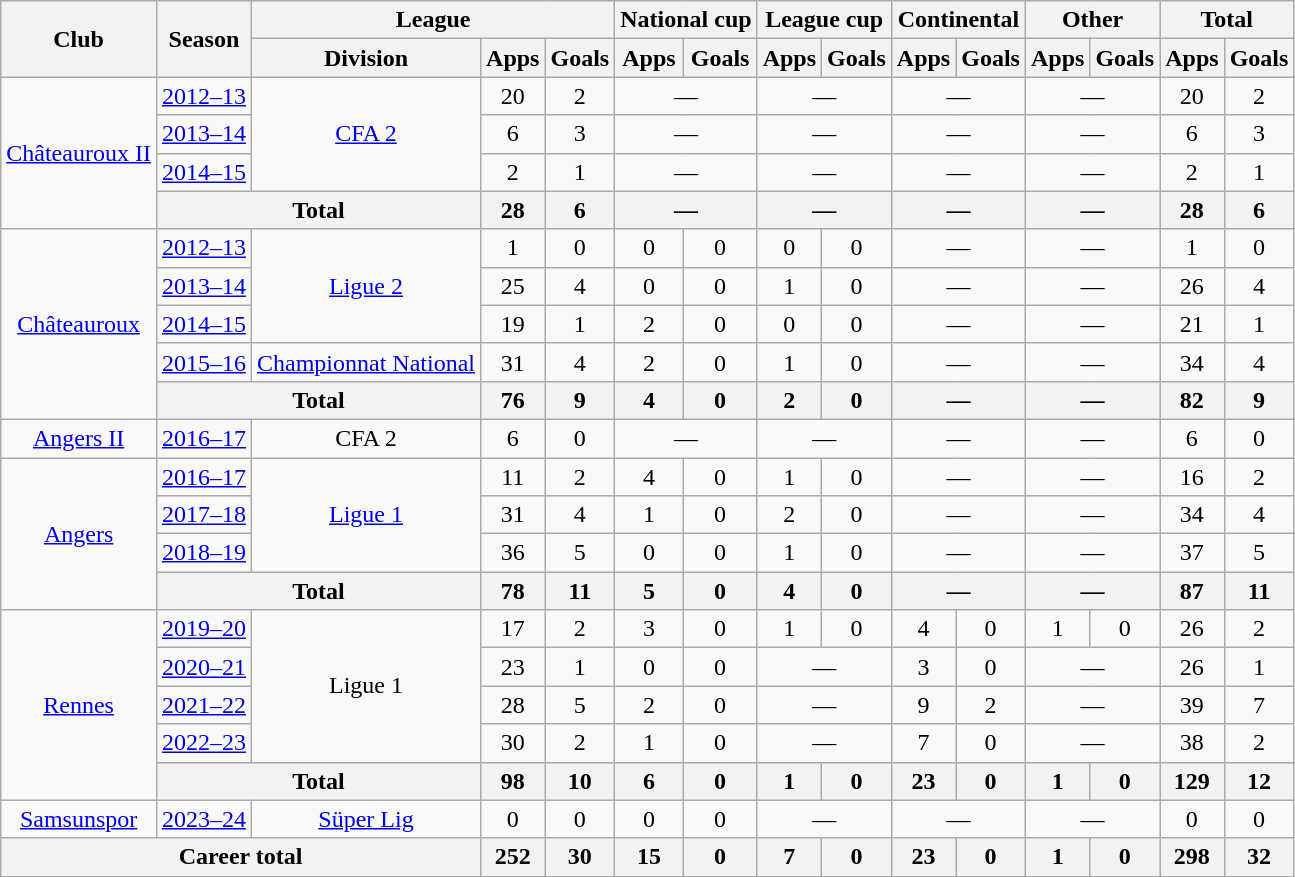<table class="wikitable" style="text-align:center">
<tr>
<th rowspan=2>Club</th>
<th rowspan=2>Season</th>
<th colspan="3">League</th>
<th colspan=2>National cup</th>
<th colspan=2>League cup</th>
<th colspan=2>Continental</th>
<th colspan=2>Other</th>
<th colspan=2>Total</th>
</tr>
<tr>
<th>Division</th>
<th>Apps</th>
<th>Goals</th>
<th>Apps</th>
<th>Goals</th>
<th>Apps</th>
<th>Goals</th>
<th>Apps</th>
<th>Goals</th>
<th>Apps</th>
<th>Goals</th>
<th>Apps</th>
<th>Goals</th>
</tr>
<tr>
<td rowspan="4"><a href='#'>Châteauroux II</a></td>
<td><a href='#'>2012–13</a></td>
<td rowspan="3"><a href='#'>CFA 2</a></td>
<td>20</td>
<td>2</td>
<td colspan="2">—</td>
<td colspan="2">—</td>
<td colspan="2">—</td>
<td colspan="2">—</td>
<td>20</td>
<td>2</td>
</tr>
<tr>
<td><a href='#'>2013–14</a></td>
<td>6</td>
<td>3</td>
<td colspan="2">—</td>
<td colspan="2">—</td>
<td colspan="2">—</td>
<td colspan="2">—</td>
<td>6</td>
<td>3</td>
</tr>
<tr>
<td><a href='#'>2014–15</a></td>
<td>2</td>
<td>1</td>
<td colspan="2">—</td>
<td colspan="2">—</td>
<td colspan="2">—</td>
<td colspan="2">—</td>
<td>2</td>
<td>1</td>
</tr>
<tr>
<th colspan="2">Total</th>
<th>28</th>
<th>6</th>
<th colspan="2">—</th>
<th colspan="2">—</th>
<th colspan="2">—</th>
<th colspan="2">—</th>
<th>28</th>
<th>6</th>
</tr>
<tr>
<td rowspan="5"><a href='#'>Châteauroux</a></td>
<td><a href='#'>2012–13</a></td>
<td rowspan="3"><a href='#'>Ligue 2</a></td>
<td>1</td>
<td>0</td>
<td>0</td>
<td>0</td>
<td>0</td>
<td>0</td>
<td colspan="2">—</td>
<td colspan="2">—</td>
<td>1</td>
<td>0</td>
</tr>
<tr>
<td><a href='#'>2013–14</a></td>
<td>25</td>
<td>4</td>
<td>0</td>
<td>0</td>
<td>1</td>
<td>0</td>
<td colspan="2">—</td>
<td colspan="2">—</td>
<td>26</td>
<td>4</td>
</tr>
<tr>
<td><a href='#'>2014–15</a></td>
<td>19</td>
<td>1</td>
<td>2</td>
<td>0</td>
<td>0</td>
<td>0</td>
<td colspan="2">—</td>
<td colspan="2">—</td>
<td>21</td>
<td>1</td>
</tr>
<tr>
<td><a href='#'>2015–16</a></td>
<td><a href='#'>Championnat National</a></td>
<td>31</td>
<td>4</td>
<td>2</td>
<td>0</td>
<td>1</td>
<td>0</td>
<td colspan="2">—</td>
<td colspan="2">—</td>
<td>34</td>
<td>4</td>
</tr>
<tr>
<th colspan="2">Total</th>
<th>76</th>
<th>9</th>
<th>4</th>
<th>0</th>
<th>2</th>
<th>0</th>
<th colspan="2">—</th>
<th colspan="2">—</th>
<th>82</th>
<th>9</th>
</tr>
<tr>
<td><a href='#'>Angers II</a></td>
<td><a href='#'>2016–17</a></td>
<td>CFA 2</td>
<td>6</td>
<td>0</td>
<td colspan="2">—</td>
<td colspan="2">—</td>
<td colspan="2">—</td>
<td colspan="2">—</td>
<td>6</td>
<td>0</td>
</tr>
<tr>
<td rowspan="4"><a href='#'>Angers</a></td>
<td><a href='#'>2016–17</a></td>
<td rowspan="3"><a href='#'>Ligue 1</a></td>
<td>11</td>
<td>2</td>
<td>4</td>
<td>0</td>
<td>1</td>
<td>0</td>
<td colspan="2">—</td>
<td colspan="2">—</td>
<td>16</td>
<td>2</td>
</tr>
<tr>
<td><a href='#'>2017–18</a></td>
<td>31</td>
<td>4</td>
<td>1</td>
<td>0</td>
<td>2</td>
<td>0</td>
<td colspan="2">—</td>
<td colspan="2">—</td>
<td>34</td>
<td>4</td>
</tr>
<tr>
<td><a href='#'>2018–19</a></td>
<td>36</td>
<td>5</td>
<td>0</td>
<td>0</td>
<td>1</td>
<td>0</td>
<td colspan="2">—</td>
<td colspan="2">—</td>
<td>37</td>
<td>5</td>
</tr>
<tr>
<th colspan="2">Total</th>
<th>78</th>
<th>11</th>
<th>5</th>
<th>0</th>
<th>4</th>
<th>0</th>
<th colspan="2">—</th>
<th colspan="2">—</th>
<th>87</th>
<th>11</th>
</tr>
<tr>
<td rowspan="5"><a href='#'>Rennes</a></td>
<td><a href='#'>2019–20</a></td>
<td rowspan="4">Ligue 1</td>
<td>17</td>
<td>2</td>
<td>3</td>
<td>0</td>
<td>1</td>
<td>0</td>
<td>4</td>
<td>0</td>
<td>1</td>
<td>0</td>
<td>26</td>
<td>2</td>
</tr>
<tr>
<td><a href='#'>2020–21</a></td>
<td>23</td>
<td>1</td>
<td>0</td>
<td>0</td>
<td colspan="2">—</td>
<td>3</td>
<td>0</td>
<td colspan="2">—</td>
<td>26</td>
<td>1</td>
</tr>
<tr>
<td><a href='#'>2021–22</a></td>
<td>28</td>
<td>5</td>
<td>2</td>
<td>0</td>
<td colspan="2">—</td>
<td>9</td>
<td>2</td>
<td colspan="2">—</td>
<td>39</td>
<td>7</td>
</tr>
<tr>
<td><a href='#'>2022–23</a></td>
<td>30</td>
<td>2</td>
<td>1</td>
<td>0</td>
<td colspan="2">—</td>
<td>7</td>
<td>0</td>
<td colspan="2">—</td>
<td>38</td>
<td>2</td>
</tr>
<tr>
<th colspan="2">Total</th>
<th>98</th>
<th>10</th>
<th>6</th>
<th>0</th>
<th>1</th>
<th>0</th>
<th>23</th>
<th>0</th>
<th>1</th>
<th>0</th>
<th>129</th>
<th>12</th>
</tr>
<tr>
<td><a href='#'>Samsunspor</a></td>
<td><a href='#'>2023–24</a></td>
<td><a href='#'>Süper Lig</a></td>
<td>0</td>
<td>0</td>
<td>0</td>
<td>0</td>
<td colspan="2">—</td>
<td colspan="2">—</td>
<td colspan="2">—</td>
<td>0</td>
<td>0</td>
</tr>
<tr>
<th colspan=3>Career total</th>
<th>252</th>
<th>30</th>
<th>15</th>
<th>0</th>
<th>7</th>
<th>0</th>
<th>23</th>
<th>0</th>
<th>1</th>
<th>0</th>
<th>298</th>
<th>32</th>
</tr>
</table>
